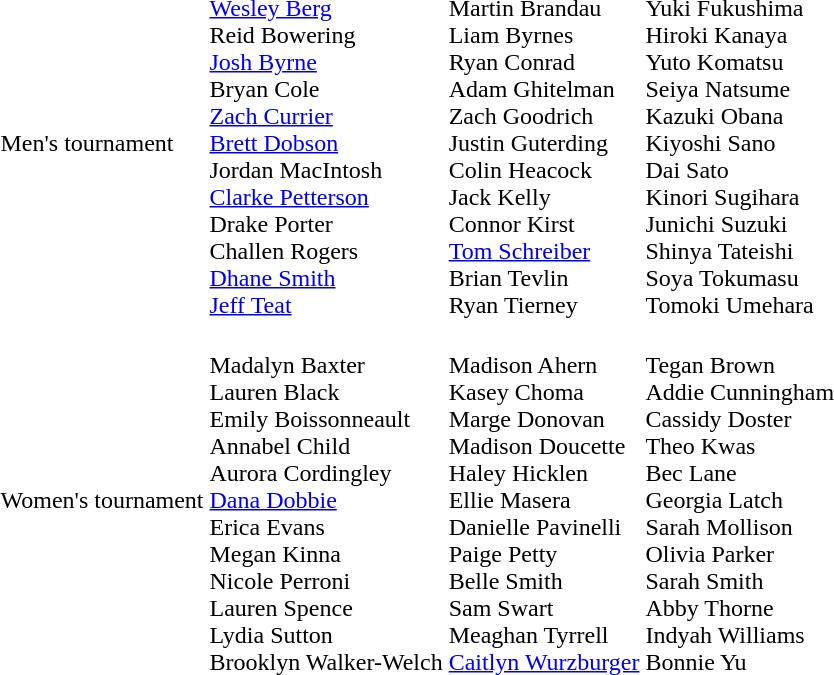<table>
<tr>
<td>Men's tournament</td>
<td><br><a href='#'>Wesley Berg</a><br>Reid Bowering<br><a href='#'>Josh Byrne</a><br>Bryan Cole<br><a href='#'>Zach Currier</a><br><a href='#'>Brett Dobson</a><br>Jordan MacIntosh<br><a href='#'>Clarke Petterson</a><br>Drake Porter<br>Challen Rogers<br><a href='#'>Dhane Smith</a><br><a href='#'>Jeff Teat</a></td>
<td nowrap><br>Martin Brandau<br>Liam Byrnes<br>Ryan Conrad<br>Adam Ghitelman<br>Zach Goodrich<br>Justin Guterding<br>Colin Heacock<br>Jack Kelly<br>Connor Kirst<br><a href='#'>Tom Schreiber</a><br>Brian Tevlin<br>Ryan Tierney</td>
<td><br>Yuki Fukushima<br>Hiroki Kanaya<br>Yuto Komatsu<br>Seiya Natsume<br>Kazuki Obana<br>Kiyoshi Sano<br>Dai Sato<br>Kinori Sugihara<br>Junichi Suzuki<br>Shinya Tateishi<br>Soya Tokumasu<br>Tomoki Umehara</td>
</tr>
<tr>
<td nowrap>Women's tournament</td>
<td nowrap><br>Madalyn Baxter<br>Lauren Black<br>Emily Boissonneault<br>Annabel Child<br>Aurora Cordingley<br><a href='#'>Dana Dobbie</a><br>Erica Evans<br>Megan Kinna<br>Nicole Perroni<br>Lauren Spence<br>Lydia Sutton<br>Brooklyn Walker-Welch</td>
<td nowrap><br>Madison Ahern<br>Kasey Choma<br>Marge Donovan<br>Madison Doucette<br>Haley Hicklen<br>Ellie Masera<br>Danielle Pavinelli<br>Paige Petty<br>Belle Smith<br>Sam Swart<br>Meaghan Tyrrell<br><a href='#'>Caitlyn Wurzburger</a></td>
<td nowrap><br>Tegan Brown<br>Addie Cunningham<br>Cassidy Doster<br>Theo Kwas<br>Bec Lane<br>Georgia Latch<br>Sarah Mollison<br>Olivia Parker<br>Sarah Smith<br>Abby Thorne<br>Indyah Williams<br>Bonnie Yu</td>
</tr>
</table>
